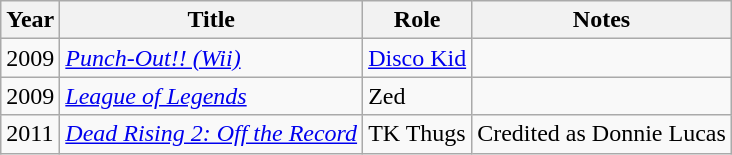<table class="wikitable sortable">
<tr>
<th>Year</th>
<th>Title</th>
<th>Role</th>
<th class="unsortable">Notes</th>
</tr>
<tr>
<td>2009</td>
<td><em><a href='#'>Punch-Out!! (Wii)</a></em></td>
<td><a href='#'>Disco Kid</a></td>
<td></td>
</tr>
<tr>
<td>2009</td>
<td><em><a href='#'>League of Legends</a></em></td>
<td>Zed</td>
<td></td>
</tr>
<tr>
<td>2011</td>
<td><em><a href='#'>Dead Rising 2: Off the Record</a></em></td>
<td>TK Thugs</td>
<td>Credited as Donnie Lucas</td>
</tr>
</table>
